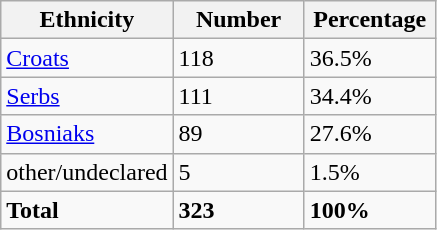<table class="wikitable">
<tr>
<th width="100px">Ethnicity</th>
<th width="80px">Number</th>
<th width="80px">Percentage</th>
</tr>
<tr>
<td><a href='#'>Croats</a></td>
<td>118</td>
<td>36.5%</td>
</tr>
<tr>
<td><a href='#'>Serbs</a></td>
<td>111</td>
<td>34.4%</td>
</tr>
<tr>
<td><a href='#'>Bosniaks</a></td>
<td>89</td>
<td>27.6%</td>
</tr>
<tr>
<td>other/undeclared</td>
<td>5</td>
<td>1.5%</td>
</tr>
<tr>
<td><strong>Total</strong></td>
<td><strong>323</strong></td>
<td><strong>100%</strong></td>
</tr>
</table>
